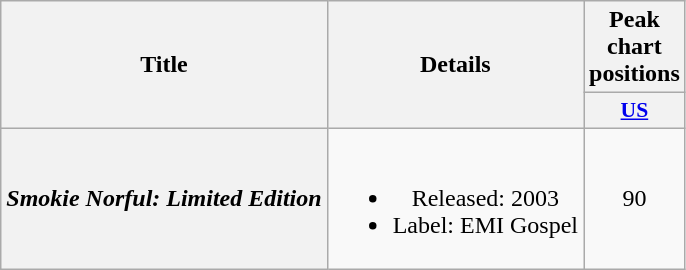<table class="wikitable plainrowheaders" style="text-align:center">
<tr>
<th scope="col" rowspan="2">Title</th>
<th scope="col" rowspan="2">Details</th>
<th scope="col" colspan="1">Peak chart positions</th>
</tr>
<tr>
<th scope="col" style="width:3em;font-size:90%"><a href='#'>US</a><br></th>
</tr>
<tr>
<th scope="row"><em>Smokie Norful: Limited Edition</em></th>
<td><br><ul><li>Released: 2003</li><li>Label: EMI Gospel</li></ul></td>
<td>90</td>
</tr>
</table>
